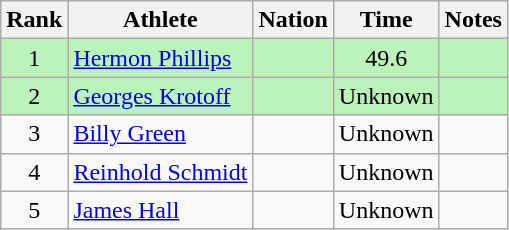<table class="wikitable sortable" style="text-align:center">
<tr>
<th>Rank</th>
<th>Athlete</th>
<th>Nation</th>
<th>Time</th>
<th>Notes</th>
</tr>
<tr bgcolor=bbf3bb>
<td>1</td>
<td align=left><a href='#'>Hermon Phillips</a></td>
<td align=left></td>
<td>49.6</td>
<td></td>
</tr>
<tr bgcolor=bbf3bb>
<td>2</td>
<td align=left><a href='#'>Georges Krotoff</a></td>
<td align=left></td>
<td>Unknown</td>
<td></td>
</tr>
<tr>
<td>3</td>
<td align=left><a href='#'>Billy Green</a></td>
<td align=left></td>
<td>Unknown</td>
<td></td>
</tr>
<tr>
<td>4</td>
<td align=left><a href='#'>Reinhold Schmidt</a></td>
<td align=left></td>
<td>Unknown</td>
<td></td>
</tr>
<tr>
<td>5</td>
<td align=left><a href='#'>James Hall</a></td>
<td align=left></td>
<td>Unknown</td>
<td></td>
</tr>
</table>
